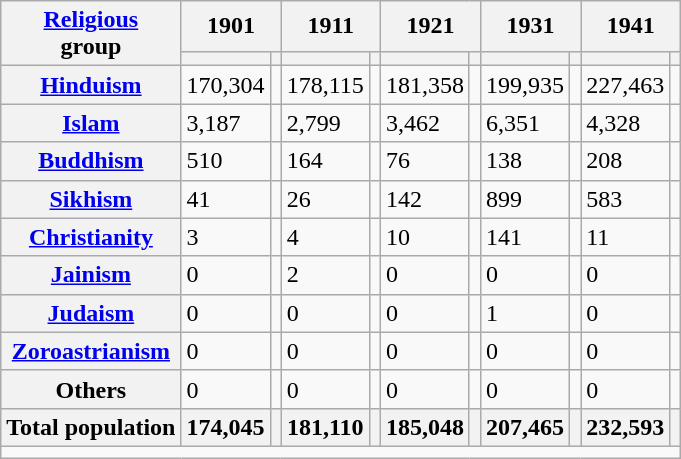<table class="wikitable sortable">
<tr>
<th rowspan="2"><a href='#'>Religious</a><br>group</th>
<th colspan="2">1901</th>
<th colspan="2">1911</th>
<th colspan="2">1921</th>
<th colspan="2">1931</th>
<th colspan="2">1941</th>
</tr>
<tr>
<th><a href='#'></a></th>
<th></th>
<th></th>
<th></th>
<th></th>
<th></th>
<th></th>
<th></th>
<th></th>
<th></th>
</tr>
<tr>
<th><a href='#'>Hinduism</a> </th>
<td>170,304</td>
<td></td>
<td>178,115</td>
<td></td>
<td>181,358</td>
<td></td>
<td>199,935</td>
<td></td>
<td>227,463</td>
<td></td>
</tr>
<tr>
<th><a href='#'>Islam</a> </th>
<td>3,187</td>
<td></td>
<td>2,799</td>
<td></td>
<td>3,462</td>
<td></td>
<td>6,351</td>
<td></td>
<td>4,328</td>
<td></td>
</tr>
<tr>
<th><a href='#'>Buddhism</a> </th>
<td>510</td>
<td></td>
<td>164</td>
<td></td>
<td>76</td>
<td></td>
<td>138</td>
<td></td>
<td>208</td>
<td></td>
</tr>
<tr>
<th><a href='#'>Sikhism</a> </th>
<td>41</td>
<td></td>
<td>26</td>
<td></td>
<td>142</td>
<td></td>
<td>899</td>
<td></td>
<td>583</td>
<td></td>
</tr>
<tr>
<th><a href='#'>Christianity</a> </th>
<td>3</td>
<td></td>
<td>4</td>
<td></td>
<td>10</td>
<td></td>
<td>141</td>
<td></td>
<td>11</td>
<td></td>
</tr>
<tr>
<th><a href='#'>Jainism</a> </th>
<td>0</td>
<td></td>
<td>2</td>
<td></td>
<td>0</td>
<td></td>
<td>0</td>
<td></td>
<td>0</td>
<td></td>
</tr>
<tr>
<th><a href='#'>Judaism</a> </th>
<td>0</td>
<td></td>
<td>0</td>
<td></td>
<td>0</td>
<td></td>
<td>1</td>
<td></td>
<td>0</td>
<td></td>
</tr>
<tr>
<th><a href='#'>Zoroastrianism</a> </th>
<td>0</td>
<td></td>
<td>0</td>
<td></td>
<td>0</td>
<td></td>
<td>0</td>
<td></td>
<td>0</td>
<td></td>
</tr>
<tr>
<th>Others</th>
<td>0</td>
<td></td>
<td>0</td>
<td></td>
<td>0</td>
<td></td>
<td>0</td>
<td></td>
<td>0</td>
<td></td>
</tr>
<tr>
<th>Total population</th>
<th>174,045</th>
<th></th>
<th>181,110</th>
<th></th>
<th>185,048</th>
<th></th>
<th>207,465</th>
<th></th>
<th>232,593</th>
<th></th>
</tr>
<tr class="sortbottom">
<td colspan="11"></td>
</tr>
</table>
